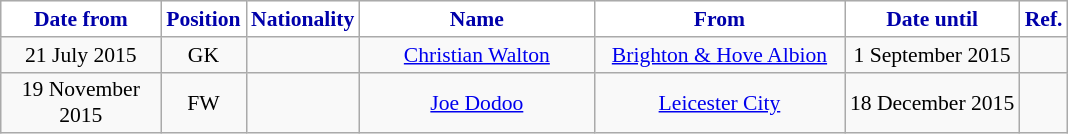<table class="wikitable"  style="text-align:center; font-size:90%; ">
<tr>
<th style="background:#FFFFFF; color:#0000AA; width:100px;">Date from</th>
<th style="background:#FFFFFF; color:#0000AA; width:50px;">Position</th>
<th style="background:#FFFFFF; color:#0000AA; width:50px;">Nationality</th>
<th style="background:#FFFFFF; color:#0000AA; width:150px;">Name</th>
<th style="background:#FFFFFF; color:#0000AA; width:160px;">From</th>
<th style="background:#FFFFFF; color:#0000AA; width:110px;">Date until</th>
<th style="background:#FFFFFF; color:#0000AA; width:25px;">Ref.</th>
</tr>
<tr>
<td>21 July 2015</td>
<td>GK</td>
<td></td>
<td><a href='#'>Christian Walton</a></td>
<td><a href='#'>Brighton & Hove Albion</a></td>
<td>1 September 2015</td>
<td></td>
</tr>
<tr>
<td>19 November 2015</td>
<td>FW</td>
<td></td>
<td><a href='#'>Joe Dodoo</a></td>
<td><a href='#'>Leicester City</a></td>
<td>18 December 2015</td>
<td></td>
</tr>
</table>
